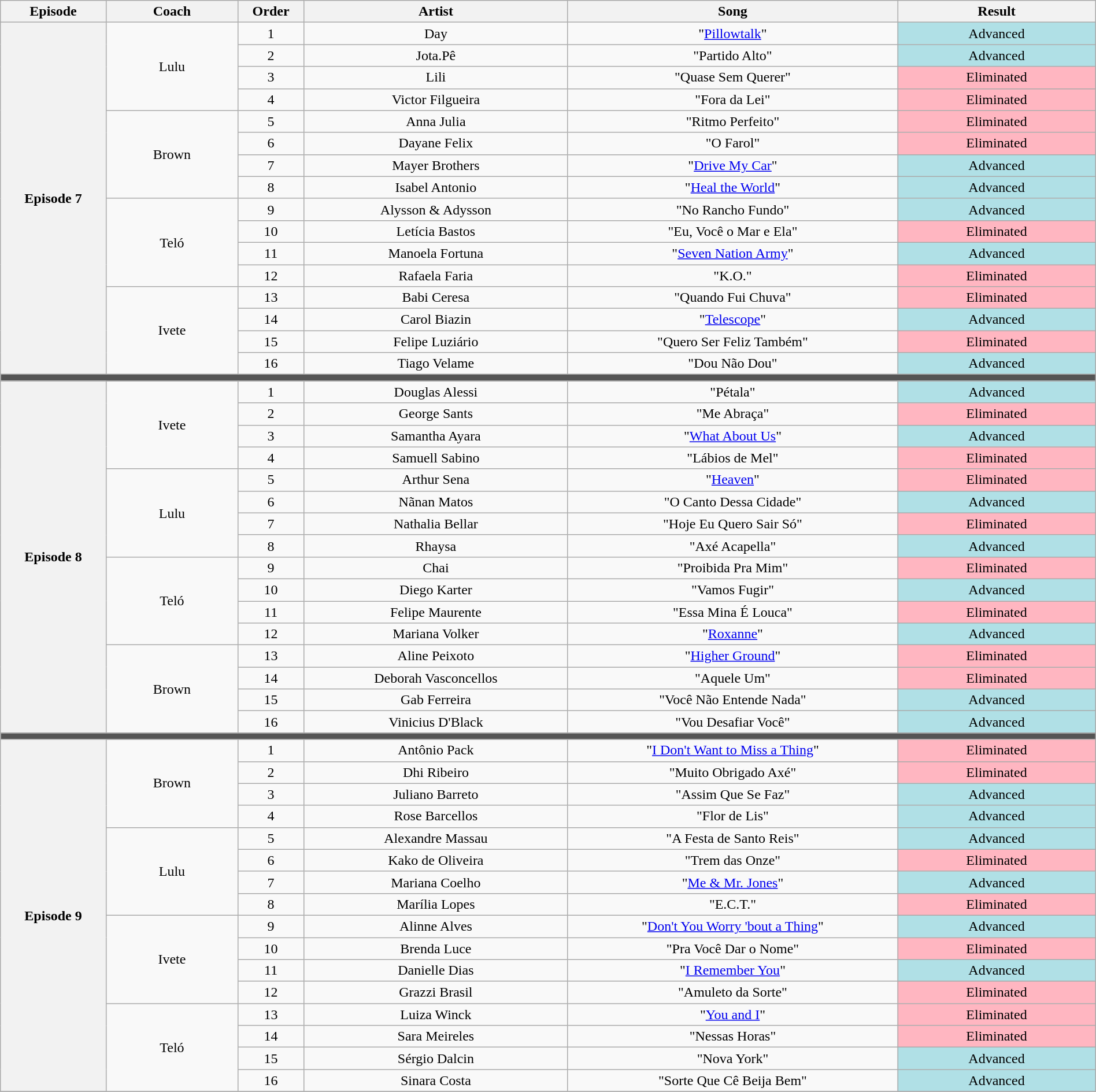<table class="wikitable" style="text-align:center; width:100%;">
<tr>
<th scope="col" width="08%">Episode</th>
<th scope="col" width="10%">Coach</th>
<th scope="col" width="05%">Order</th>
<th scope="col" width="20%">Artist</th>
<th scope="col" width="25%">Song</th>
<th scope="col" width="15%">Result</th>
</tr>
<tr>
<th scope="col" rowspan=16>Episode 7<br></th>
<td rowspan=4>Lulu</td>
<td>1</td>
<td>Day</td>
<td>"<a href='#'>Pillowtalk</a>"</td>
<td bgcolor=B0E0E6>Advanced</td>
</tr>
<tr>
<td>2</td>
<td>Jota.Pê</td>
<td>"Partido Alto"</td>
<td bgcolor=B0E0E6>Advanced</td>
</tr>
<tr>
<td>3</td>
<td>Lili</td>
<td>"Quase Sem Querer"</td>
<td bgcolor=FFB6C1>Eliminated</td>
</tr>
<tr>
<td>4</td>
<td>Victor Filgueira</td>
<td>"Fora da Lei"</td>
<td bgcolor=FFB6C1>Eliminated</td>
</tr>
<tr>
<td rowspan=4>Brown</td>
<td>5</td>
<td>Anna Julia</td>
<td>"Ritmo Perfeito"</td>
<td bgcolor=FFB6C1>Eliminated</td>
</tr>
<tr>
<td>6</td>
<td>Dayane Felix</td>
<td>"O Farol"</td>
<td bgcolor=FFB6C1>Eliminated</td>
</tr>
<tr>
<td>7</td>
<td>Mayer Brothers</td>
<td>"<a href='#'>Drive My Car</a>"</td>
<td bgcolor=B0E0E6>Advanced</td>
</tr>
<tr>
<td>8</td>
<td>Isabel Antonio</td>
<td>"<a href='#'>Heal the World</a>"</td>
<td bgcolor=B0E0E6>Advanced</td>
</tr>
<tr>
<td rowspan=4>Teló</td>
<td>9</td>
<td>Alysson & Adysson</td>
<td>"No Rancho Fundo"</td>
<td bgcolor=B0E0E6>Advanced</td>
</tr>
<tr>
<td>10</td>
<td>Letícia Bastos</td>
<td>"Eu, Você o Mar e Ela"</td>
<td bgcolor=FFB6C1>Eliminated</td>
</tr>
<tr>
<td>11</td>
<td>Manoela Fortuna</td>
<td>"<a href='#'>Seven Nation Army</a>"</td>
<td bgcolor=B0E0E6>Advanced</td>
</tr>
<tr>
<td>12</td>
<td>Rafaela Faria</td>
<td>"K.O."</td>
<td bgcolor=FFB6C1>Eliminated</td>
</tr>
<tr>
<td rowspan=4>Ivete</td>
<td>13</td>
<td>Babi Ceresa</td>
<td>"Quando Fui Chuva"</td>
<td bgcolor=FFB6C1>Eliminated</td>
</tr>
<tr>
<td>14</td>
<td>Carol Biazin</td>
<td>"<a href='#'>Telescope</a>"</td>
<td bgcolor=B0E0E6>Advanced</td>
</tr>
<tr>
<td>15</td>
<td>Felipe Luziário</td>
<td>"Quero Ser Feliz Também"</td>
<td bgcolor=FFB6C1>Eliminated</td>
</tr>
<tr>
<td>16</td>
<td>Tiago Velame</td>
<td>"Dou Não Dou"</td>
<td bgcolor=B0E0E6>Advanced</td>
</tr>
<tr>
<td colspan="6" style="background:#555;"></td>
</tr>
<tr>
<th scope="col" rowspan="16">Episode 8<br></th>
<td rowspan=4>Ivete</td>
<td>1</td>
<td>Douglas Alessi</td>
<td>"Pétala"</td>
<td bgcolor=B0E0E6>Advanced</td>
</tr>
<tr>
<td>2</td>
<td>George Sants</td>
<td>"Me Abraça"</td>
<td bgcolor=FFB6C1>Eliminated</td>
</tr>
<tr>
<td>3</td>
<td>Samantha Ayara</td>
<td>"<a href='#'>What About Us</a>"</td>
<td bgcolor=B0E0E6>Advanced</td>
</tr>
<tr>
<td>4</td>
<td>Samuell Sabino</td>
<td>"Lábios de Mel"</td>
<td bgcolor=FFB6C1>Eliminated</td>
</tr>
<tr>
<td rowspan=4>Lulu</td>
<td>5</td>
<td>Arthur Sena</td>
<td>"<a href='#'>Heaven</a>"</td>
<td bgcolor=FFB6C1>Eliminated</td>
</tr>
<tr>
<td>6</td>
<td>Nãnan Matos</td>
<td>"O Canto Dessa Cidade"</td>
<td bgcolor=B0E0E6>Advanced</td>
</tr>
<tr>
<td>7</td>
<td>Nathalia Bellar</td>
<td>"Hoje Eu Quero Sair Só"</td>
<td bgcolor=FFB6C1>Eliminated</td>
</tr>
<tr>
<td>8</td>
<td>Rhaysa</td>
<td>"Axé Acapella"</td>
<td bgcolor=B0E0E6>Advanced</td>
</tr>
<tr>
<td rowspan=4>Teló</td>
<td>9</td>
<td>Chai</td>
<td>"Proibida Pra Mim"</td>
<td bgcolor=FFB6C1>Eliminated</td>
</tr>
<tr>
<td>10</td>
<td>Diego Karter</td>
<td>"Vamos Fugir"</td>
<td bgcolor=B0E0E6>Advanced</td>
</tr>
<tr>
<td>11</td>
<td>Felipe Maurente</td>
<td>"Essa Mina É Louca"</td>
<td bgcolor=FFB6C1>Eliminated</td>
</tr>
<tr>
<td>12</td>
<td>Mariana Volker</td>
<td>"<a href='#'>Roxanne</a>"</td>
<td bgcolor=B0E0E6>Advanced</td>
</tr>
<tr>
<td rowspan=4>Brown</td>
<td>13</td>
<td>Aline Peixoto</td>
<td>"<a href='#'>Higher Ground</a>"</td>
<td bgcolor=FFB6C1>Eliminated</td>
</tr>
<tr>
<td>14</td>
<td>Deborah Vasconcellos</td>
<td>"Aquele Um"</td>
<td bgcolor=FFB6C1>Eliminated</td>
</tr>
<tr>
<td>15</td>
<td>Gab Ferreira</td>
<td>"Você Não Entende Nada"</td>
<td bgcolor=B0E0E6>Advanced</td>
</tr>
<tr>
<td>16</td>
<td>Vinicius D'Black</td>
<td>"Vou Desafiar Você"</td>
<td bgcolor=B0E0E6>Advanced</td>
</tr>
<tr>
<td colspan="6" style="background:#555;"></td>
</tr>
<tr>
<th scope="col" rowspan="16">Episode 9<br></th>
<td rowspan=4>Brown</td>
<td>1</td>
<td>Antônio Pack</td>
<td>"<a href='#'>I Don't Want to Miss a Thing</a>"</td>
<td bgcolor=FFB6C1>Eliminated</td>
</tr>
<tr>
<td>2</td>
<td>Dhi Ribeiro</td>
<td>"Muito Obrigado Axé"</td>
<td bgcolor=FFB6C1>Eliminated</td>
</tr>
<tr>
<td>3</td>
<td>Juliano Barreto</td>
<td>"Assim Que Se Faz"</td>
<td bgcolor=B0E0E6>Advanced</td>
</tr>
<tr>
<td>4</td>
<td>Rose Barcellos</td>
<td>"Flor de Lis"</td>
<td bgcolor=B0E0E6>Advanced</td>
</tr>
<tr>
<td rowspan=4>Lulu</td>
<td>5</td>
<td>Alexandre Massau</td>
<td>"A Festa de Santo Reis"</td>
<td bgcolor=B0E0E6>Advanced</td>
</tr>
<tr>
<td>6</td>
<td>Kako de Oliveira</td>
<td>"Trem das Onze"</td>
<td bgcolor=FFB6C1>Eliminated</td>
</tr>
<tr>
<td>7</td>
<td>Mariana Coelho</td>
<td>"<a href='#'>Me & Mr. Jones</a>"</td>
<td bgcolor=B0E0E6>Advanced</td>
</tr>
<tr>
<td>8</td>
<td>Marília Lopes</td>
<td>"E.C.T."</td>
<td bgcolor=FFB6C1>Eliminated</td>
</tr>
<tr>
<td rowspan=4>Ivete</td>
<td>9</td>
<td>Alinne Alves</td>
<td>"<a href='#'>Don't You Worry 'bout a Thing</a>"</td>
<td bgcolor=B0E0E6>Advanced</td>
</tr>
<tr>
<td>10</td>
<td>Brenda Luce</td>
<td>"Pra Você Dar o Nome"</td>
<td bgcolor=FFB6C1>Eliminated</td>
</tr>
<tr>
<td>11</td>
<td>Danielle Dias</td>
<td>"<a href='#'>I Remember You</a>"</td>
<td bgcolor=B0E0E6>Advanced</td>
</tr>
<tr>
<td>12</td>
<td>Grazzi Brasil</td>
<td>"Amuleto da Sorte"</td>
<td bgcolor=FFB6C1>Eliminated</td>
</tr>
<tr>
<td rowspan=4>Teló</td>
<td>13</td>
<td>Luiza Winck</td>
<td>"<a href='#'>You and I</a>"</td>
<td bgcolor=FFB6C1>Eliminated</td>
</tr>
<tr>
<td>14</td>
<td>Sara Meireles</td>
<td>"Nessas Horas"</td>
<td bgcolor=FFB6C1>Eliminated</td>
</tr>
<tr>
<td>15</td>
<td>Sérgio Dalcin</td>
<td>"Nova York"</td>
<td bgcolor=B0E0E6>Advanced</td>
</tr>
<tr>
<td>16</td>
<td>Sinara Costa</td>
<td>"Sorte Que Cê Beija Bem"</td>
<td bgcolor=B0E0E6>Advanced</td>
</tr>
<tr>
</tr>
</table>
